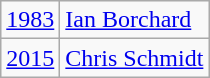<table class="wikitable">
<tr>
<td><a href='#'>1983</a></td>
<td><a href='#'>Ian Borchard</a></td>
</tr>
<tr>
<td><a href='#'>2015</a></td>
<td><a href='#'>Chris Schmidt</a></td>
</tr>
</table>
